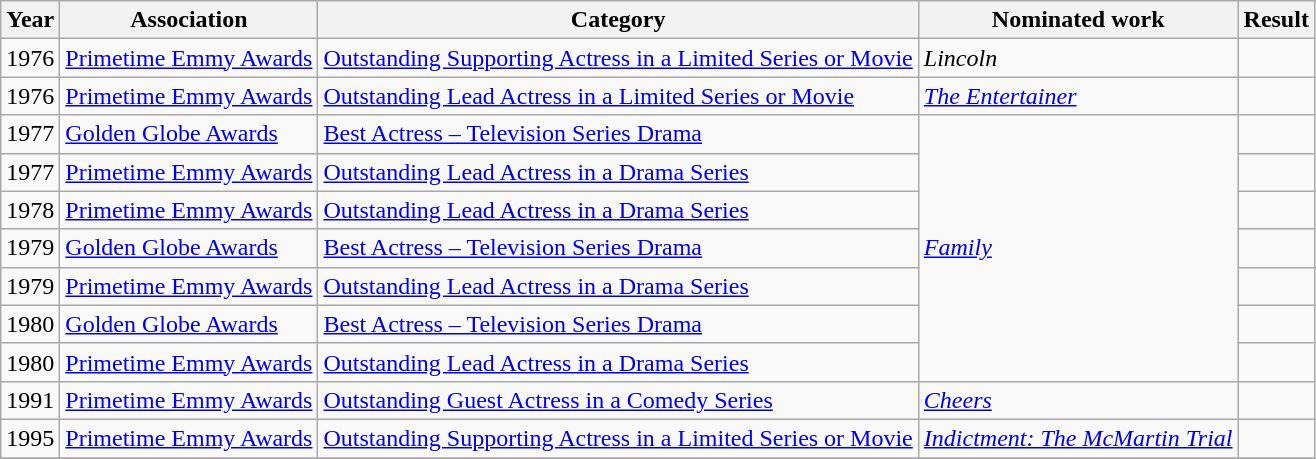<table class="wikitable sortable">
<tr>
<th>Year</th>
<th>Association</th>
<th>Category</th>
<th>Nominated work</th>
<th>Result</th>
</tr>
<tr>
<td>1976</td>
<td><a href='#'>Primetime Emmy Awards</a></td>
<td><a href='#'>Outstanding Supporting Actress in a Limited Series or Movie</a></td>
<td><em>Lincoln</em></td>
<td></td>
</tr>
<tr>
<td>1976</td>
<td><a href='#'>Primetime Emmy Awards</a></td>
<td><a href='#'>Outstanding Lead Actress in a Limited Series or Movie</a></td>
<td><em><a href='#'>The Entertainer</a></em></td>
<td></td>
</tr>
<tr>
<td>1977</td>
<td><a href='#'>Golden Globe Awards</a></td>
<td><a href='#'>Best Actress – Television Series Drama</a></td>
<td rowspan="7"><em><a href='#'>Family</a></em></td>
<td></td>
</tr>
<tr>
<td>1977</td>
<td><a href='#'>Primetime Emmy Awards</a></td>
<td><a href='#'>Outstanding Lead Actress in a Drama Series</a></td>
<td></td>
</tr>
<tr>
<td>1978</td>
<td><a href='#'>Primetime Emmy Awards</a></td>
<td><a href='#'>Outstanding Lead Actress in a Drama Series</a></td>
<td></td>
</tr>
<tr>
<td>1979</td>
<td><a href='#'>Golden Globe Awards</a></td>
<td><a href='#'>Best Actress – Television Series Drama</a></td>
<td></td>
</tr>
<tr>
<td>1979</td>
<td><a href='#'>Primetime Emmy Awards</a></td>
<td><a href='#'>Outstanding Lead Actress in a Drama Series</a></td>
<td></td>
</tr>
<tr>
<td>1980</td>
<td><a href='#'>Golden Globe Awards</a></td>
<td><a href='#'>Best Actress – Television Series Drama</a></td>
<td></td>
</tr>
<tr>
<td>1980</td>
<td><a href='#'>Primetime Emmy Awards</a></td>
<td><a href='#'>Outstanding Lead Actress in a Drama Series</a></td>
<td></td>
</tr>
<tr>
<td>1991</td>
<td><a href='#'>Primetime Emmy Awards</a></td>
<td><a href='#'>Outstanding Guest Actress in a Comedy Series</a></td>
<td><em><a href='#'>Cheers</a></em></td>
<td></td>
</tr>
<tr>
<td>1995</td>
<td><a href='#'>Primetime Emmy Awards</a></td>
<td><a href='#'>Outstanding Supporting Actress in a Limited Series or Movie</a></td>
<td><em><a href='#'>Indictment: The McMartin Trial</a></em></td>
<td></td>
</tr>
<tr>
</tr>
</table>
